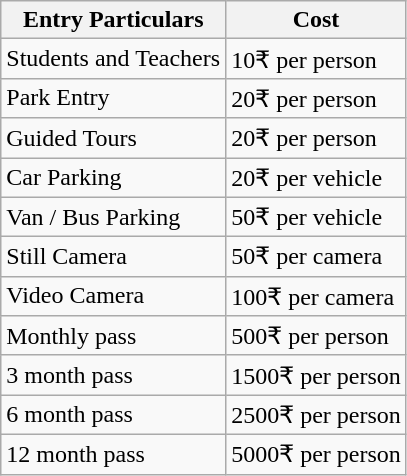<table class="wikitable">
<tr>
<th>Entry Particulars</th>
<th>Cost</th>
</tr>
<tr>
<td>Students and Teachers</td>
<td>10₹ per person</td>
</tr>
<tr>
<td>Park Entry</td>
<td>20₹ per person</td>
</tr>
<tr>
<td>Guided Tours</td>
<td>20₹ per person</td>
</tr>
<tr>
<td>Car Parking</td>
<td>20₹ per vehicle</td>
</tr>
<tr>
<td>Van / Bus Parking</td>
<td>50₹ per vehicle</td>
</tr>
<tr>
<td>Still Camera</td>
<td>50₹ per camera</td>
</tr>
<tr>
<td>Video Camera</td>
<td>100₹ per camera</td>
</tr>
<tr>
<td>Monthly pass</td>
<td>500₹ per person</td>
</tr>
<tr>
<td>3 month pass</td>
<td>1500₹ per person</td>
</tr>
<tr>
<td>6 month pass</td>
<td>2500₹ per person</td>
</tr>
<tr>
<td>12 month pass</td>
<td>5000₹ per person</td>
</tr>
</table>
